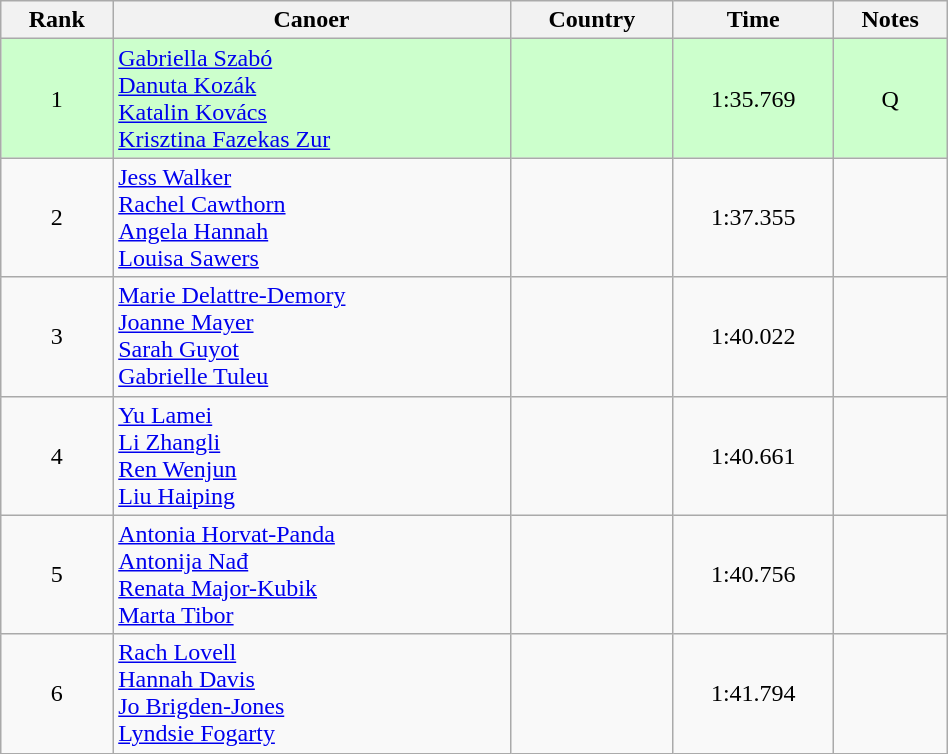<table class="wikitable sortable" width=50% style="text-align:center;">
<tr>
<th>Rank</th>
<th>Canoer</th>
<th>Country</th>
<th>Time</th>
<th>Notes</th>
</tr>
<tr bgcolor=ccffcc>
<td>1</td>
<td align="left"><a href='#'>Gabriella Szabó</a><br><a href='#'>Danuta Kozák</a><br><a href='#'>Katalin Kovács</a><br><a href='#'>Krisztina Fazekas Zur</a></td>
<td align="left"></td>
<td>1:35.769</td>
<td>Q</td>
</tr>
<tr>
<td>2</td>
<td align="left"><a href='#'>Jess Walker</a><br><a href='#'>Rachel Cawthorn</a><br><a href='#'>Angela Hannah</a><br><a href='#'>Louisa Sawers</a></td>
<td align="left"></td>
<td>1:37.355</td>
<td></td>
</tr>
<tr>
<td>3</td>
<td align="left"><a href='#'>Marie Delattre-Demory</a><br><a href='#'>Joanne Mayer</a><br><a href='#'>Sarah Guyot</a><br><a href='#'>Gabrielle Tuleu</a></td>
<td align="left"></td>
<td>1:40.022</td>
<td></td>
</tr>
<tr>
<td>4</td>
<td align="left"><a href='#'>Yu Lamei</a><br><a href='#'>Li Zhangli</a><br><a href='#'>Ren Wenjun</a><br><a href='#'>Liu Haiping</a></td>
<td align="left"></td>
<td>1:40.661</td>
<td></td>
</tr>
<tr>
<td>5</td>
<td align="left"><a href='#'>Antonia Horvat-Panda</a><br><a href='#'>Antonija Nađ</a><br><a href='#'>Renata Major-Kubik</a><br><a href='#'>Marta Tibor</a></td>
<td align="left"></td>
<td>1:40.756</td>
<td></td>
</tr>
<tr>
<td>6</td>
<td align="left"><a href='#'>Rach Lovell</a><br><a href='#'>Hannah Davis</a><br><a href='#'>Jo Brigden-Jones</a><br><a href='#'>Lyndsie Fogarty</a></td>
<td align="left"></td>
<td>1:41.794</td>
<td></td>
</tr>
</table>
